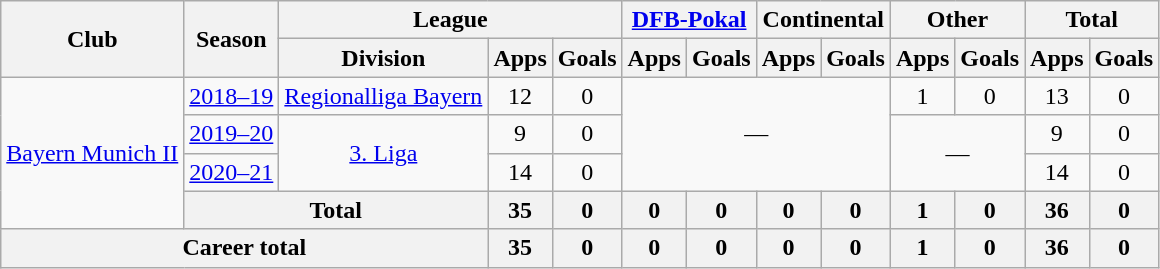<table class="wikitable" style="text-align: center">
<tr>
<th rowspan="2">Club</th>
<th rowspan="2">Season</th>
<th colspan="3">League</th>
<th colspan="2"><a href='#'>DFB-Pokal</a></th>
<th colspan="2">Continental</th>
<th colspan="2">Other</th>
<th colspan="2">Total</th>
</tr>
<tr>
<th>Division</th>
<th>Apps</th>
<th>Goals</th>
<th>Apps</th>
<th>Goals</th>
<th>Apps</th>
<th>Goals</th>
<th>Apps</th>
<th>Goals</th>
<th>Apps</th>
<th>Goals</th>
</tr>
<tr>
<td rowspan="4"><a href='#'>Bayern Munich II</a></td>
<td><a href='#'>2018–19</a></td>
<td><a href='#'>Regionalliga Bayern</a></td>
<td>12</td>
<td>0</td>
<td colspan="4" rowspan="3">—</td>
<td>1</td>
<td>0</td>
<td>13</td>
<td>0</td>
</tr>
<tr>
<td><a href='#'>2019–20</a></td>
<td rowspan="2"><a href='#'>3. Liga</a></td>
<td>9</td>
<td>0</td>
<td colspan="2" rowspan="2">—</td>
<td>9</td>
<td>0</td>
</tr>
<tr>
<td><a href='#'>2020–21</a></td>
<td>14</td>
<td>0</td>
<td>14</td>
<td>0</td>
</tr>
<tr>
<th colspan="2">Total</th>
<th>35</th>
<th>0</th>
<th>0</th>
<th>0</th>
<th>0</th>
<th>0</th>
<th>1</th>
<th>0</th>
<th>36</th>
<th>0</th>
</tr>
<tr>
<th colspan="3">Career total</th>
<th>35</th>
<th>0</th>
<th>0</th>
<th>0</th>
<th>0</th>
<th>0</th>
<th>1</th>
<th>0</th>
<th>36</th>
<th>0</th>
</tr>
</table>
